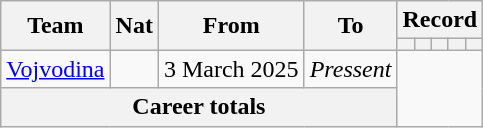<table class="wikitable" style="text-align: center">
<tr>
<th rowspan=2>Team</th>
<th rowspan=2>Nat</th>
<th rowspan=2>From</th>
<th rowspan=2>To</th>
<th colspan=8>Record</th>
</tr>
<tr>
<th></th>
<th></th>
<th></th>
<th></th>
<th></th>
</tr>
<tr>
<td align=left><a href='#'>Vojvodina</a></td>
<td></td>
<td align=left>3 March 2025</td>
<td align=left><em>Pressent</em><br></td>
</tr>
<tr>
<th colspan=4>Career totals<br></th>
</tr>
</table>
